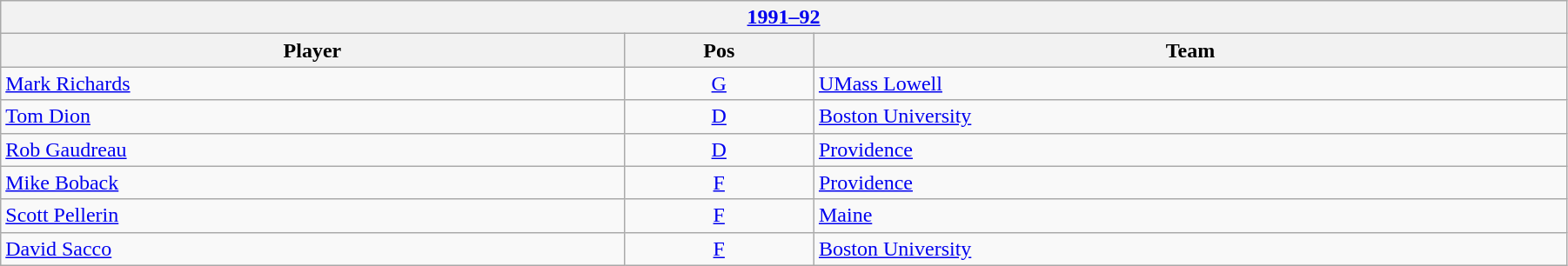<table class="wikitable" width=95%>
<tr>
<th colspan=3><a href='#'>1991–92</a></th>
</tr>
<tr>
<th>Player</th>
<th>Pos</th>
<th>Team</th>
</tr>
<tr>
<td><a href='#'>Mark Richards</a></td>
<td align=center><a href='#'>G</a></td>
<td><a href='#'>UMass Lowell</a></td>
</tr>
<tr>
<td><a href='#'>Tom Dion</a></td>
<td align=center><a href='#'>D</a></td>
<td><a href='#'>Boston University</a></td>
</tr>
<tr>
<td><a href='#'>Rob Gaudreau</a></td>
<td align=center><a href='#'>D</a></td>
<td><a href='#'>Providence</a></td>
</tr>
<tr>
<td><a href='#'>Mike Boback</a></td>
<td align=center><a href='#'>F</a></td>
<td><a href='#'>Providence</a></td>
</tr>
<tr>
<td><a href='#'>Scott Pellerin</a></td>
<td align=center><a href='#'>F</a></td>
<td><a href='#'>Maine</a></td>
</tr>
<tr>
<td><a href='#'>David Sacco</a></td>
<td align=center><a href='#'>F</a></td>
<td><a href='#'>Boston University</a></td>
</tr>
</table>
